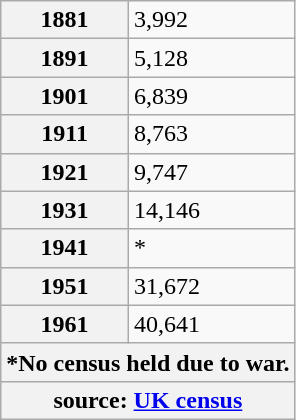<table class="wikitable">
<tr>
<th>1881</th>
<td>3,992</td>
</tr>
<tr>
<th>1891</th>
<td>5,128</td>
</tr>
<tr>
<th>1901</th>
<td>6,839</td>
</tr>
<tr>
<th>1911</th>
<td>8,763</td>
</tr>
<tr>
<th>1921</th>
<td>9,747</td>
</tr>
<tr>
<th>1931</th>
<td>14,146</td>
</tr>
<tr>
<th>1941</th>
<td>*</td>
</tr>
<tr>
<th>1951</th>
<td>31,672</td>
</tr>
<tr>
<th>1961</th>
<td>40,641</td>
</tr>
<tr>
<th colspan="2">*No census held due to war.</th>
</tr>
<tr>
<th colspan="2">source: <a href='#'>UK census</a></th>
</tr>
</table>
